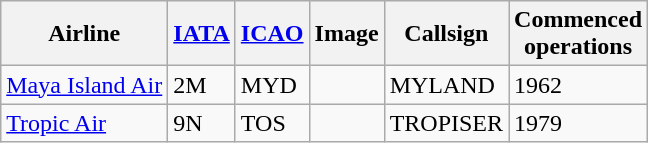<table class="wikitable sortable">
<tr valign="middle">
<th>Airline</th>
<th><a href='#'>IATA</a></th>
<th><a href='#'>ICAO</a></th>
<th>Image</th>
<th>Callsign</th>
<th>Commenced<br>operations</th>
</tr>
<tr>
<td><a href='#'>Maya Island Air</a></td>
<td>2M</td>
<td>MYD</td>
<td></td>
<td>MYLAND</td>
<td>1962</td>
</tr>
<tr>
<td><a href='#'>Tropic Air</a></td>
<td>9N</td>
<td>TOS</td>
<td></td>
<td>TROPISER</td>
<td>1979</td>
</tr>
</table>
